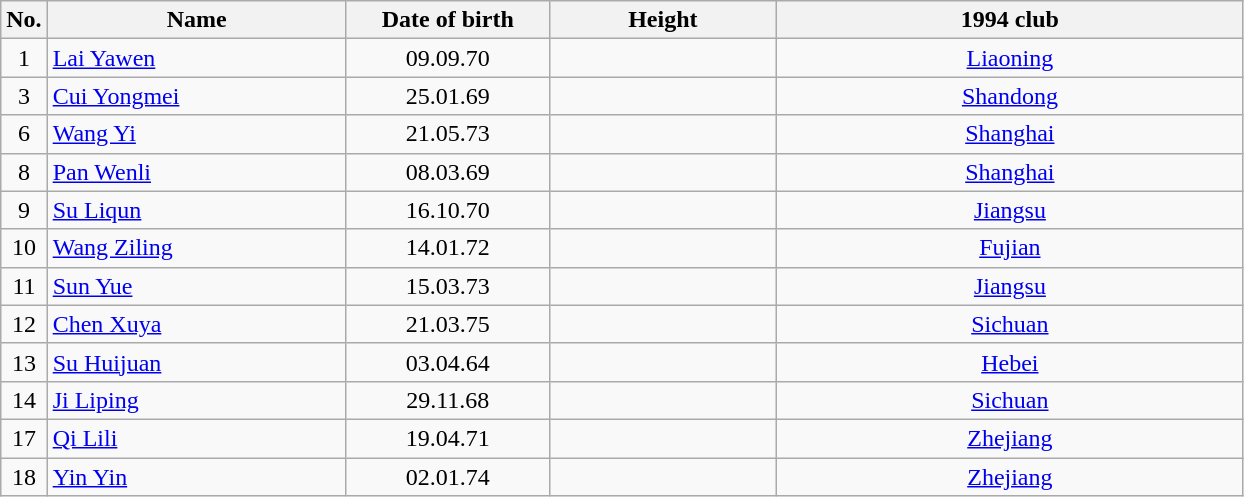<table class="wikitable sortable" style="text-align:center;">
<tr>
<th>No.</th>
<th style="width:12em">Name</th>
<th style="width:8em">Date of birth</th>
<th style="width:9em">Height</th>
<th style="width:19em">1994 club</th>
</tr>
<tr>
<td>1</td>
<td align=left><a href='#'>Lai Yawen</a></td>
<td>09.09.70</td>
<td></td>
<td><a href='#'>Liaoning</a></td>
</tr>
<tr>
<td>3</td>
<td align=left><a href='#'>Cui Yongmei</a></td>
<td>25.01.69</td>
<td></td>
<td><a href='#'>Shandong</a></td>
</tr>
<tr>
<td>6</td>
<td align=left><a href='#'>Wang Yi</a></td>
<td>21.05.73</td>
<td></td>
<td><a href='#'>Shanghai</a></td>
</tr>
<tr>
<td>8</td>
<td align=left><a href='#'>Pan Wenli</a></td>
<td>08.03.69</td>
<td></td>
<td><a href='#'>Shanghai</a></td>
</tr>
<tr>
<td>9</td>
<td align=left><a href='#'>Su Liqun</a></td>
<td>16.10.70</td>
<td></td>
<td><a href='#'>Jiangsu</a></td>
</tr>
<tr>
<td>10</td>
<td align=left><a href='#'>Wang Ziling</a></td>
<td>14.01.72</td>
<td></td>
<td><a href='#'>Fujian</a></td>
</tr>
<tr>
<td>11</td>
<td align=left><a href='#'>Sun Yue</a></td>
<td>15.03.73</td>
<td></td>
<td><a href='#'>Jiangsu</a></td>
</tr>
<tr>
<td>12</td>
<td align=left><a href='#'>Chen Xuya</a></td>
<td>21.03.75</td>
<td></td>
<td><a href='#'>Sichuan</a></td>
</tr>
<tr>
<td>13</td>
<td align=left><a href='#'>Su Huijuan</a></td>
<td>03.04.64</td>
<td></td>
<td><a href='#'>Hebei</a></td>
</tr>
<tr>
<td>14</td>
<td align=left><a href='#'>Ji Liping</a></td>
<td>29.11.68</td>
<td></td>
<td><a href='#'>Sichuan</a></td>
</tr>
<tr>
<td>17</td>
<td align=left><a href='#'>Qi Lili</a></td>
<td>19.04.71</td>
<td></td>
<td><a href='#'>Zhejiang</a></td>
</tr>
<tr>
<td>18</td>
<td align=left><a href='#'>Yin Yin</a></td>
<td>02.01.74</td>
<td></td>
<td><a href='#'>Zhejiang</a></td>
</tr>
</table>
